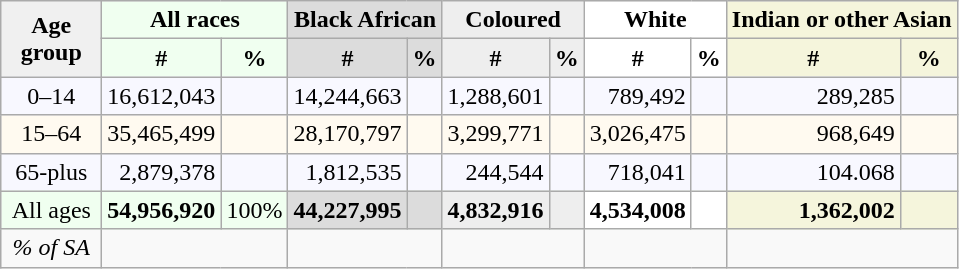<table class="wikitable" style="text-align:right">
<tr style="text-align:center;">
<th rowspan=2 style="background:#f0f0f0; width:60px">Age group</th>
<th colspan=2 style="background:honeydew;">All races</th>
<th colspan=2 style="background:gainsboro;">Black African</th>
<th colspan=2 style="background:#eee;">Coloured</th>
<th colspan=2 style="background:white;">White</th>
<th colspan=2 style="background:beige;">Indian or other Asian</th>
</tr>
<tr>
<th style="background:honeydew;">#</th>
<th style="background:honeydew;">%</th>
<th style="background:gainsboro;">#</th>
<th style="background:gainsboro;">%</th>
<th style="background:#eee;">#</th>
<th style="background:#eee;">%</th>
<th style="background:white;">#</th>
<th style="background:white;">%</th>
<th style="background:beige;">#</th>
<th style="background:beige;">%</th>
</tr>
<tr style="background:ghostwhite">
<td style="text-align:center">0–14</td>
<td>16,612,043</td>
<td></td>
<td>14,244,663</td>
<td></td>
<td>1,288,601</td>
<td></td>
<td>789,492</td>
<td></td>
<td>289,285</td>
<td></td>
</tr>
<tr style="background:FloralWhite">
<td style="text-align:center">15–64</td>
<td>35,465,499</td>
<td></td>
<td>28,170,797</td>
<td></td>
<td>3,299,771</td>
<td></td>
<td>3,026,475</td>
<td></td>
<td>968,649</td>
<td></td>
</tr>
<tr style="background:ghostwhite">
<td style="text-align:center">65-plus</td>
<td>2,879,378</td>
<td></td>
<td>1,812,535</td>
<td></td>
<td>244,544</td>
<td></td>
<td>718,041</td>
<td></td>
<td>104.068</td>
<td></td>
</tr>
<tr style="background:honeydew">
<td style="text-align:center">All ages</td>
<td><strong>54,956,920</strong></td>
<td>100%</td>
<td style="background:gainsboro;"><strong>44,227,995</strong></td>
<td style="background:gainsboro;"></td>
<td style="background:#eee;"><strong>4,832,916</strong></td>
<td style="background:#eee;"></td>
<td style="background:white;"><strong>4,534,008</strong></td>
<td style="background:white;"></td>
<td style="background:beige;"><strong>1,362,002</strong></td>
<td style="background:beige;"></td>
</tr>
<tr>
<td style="text-align:center"><em>% of SA</em></td>
<td colspan=2></td>
<td colspan=2></td>
<td colspan=2></td>
<td colspan=2></td>
<td colspan=2></td>
</tr>
</table>
